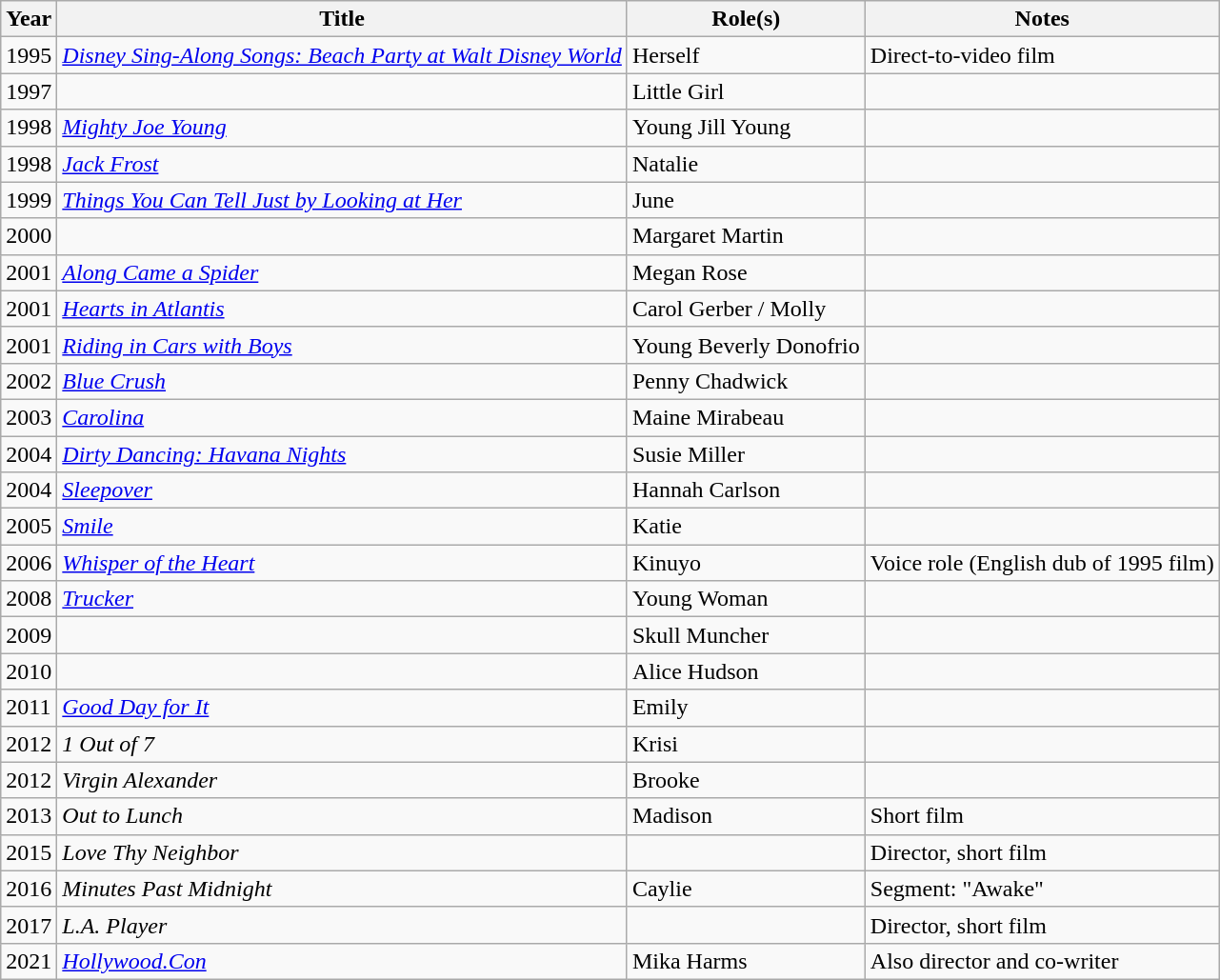<table class="wikitable sortable">
<tr>
<th>Year</th>
<th>Title</th>
<th>Role(s)</th>
<th class="unsortable">Notes</th>
</tr>
<tr>
<td>1995</td>
<td><em><a href='#'>Disney Sing-Along Songs: Beach Party at Walt Disney World</a></em></td>
<td>Herself</td>
<td>Direct-to-video film</td>
</tr>
<tr>
<td>1997</td>
<td><em></em></td>
<td>Little Girl</td>
<td></td>
</tr>
<tr>
<td>1998</td>
<td><em><a href='#'>Mighty Joe Young</a></em></td>
<td>Young Jill Young</td>
<td></td>
</tr>
<tr>
<td>1998</td>
<td><em><a href='#'>Jack Frost</a></em></td>
<td>Natalie</td>
<td></td>
</tr>
<tr>
<td>1999</td>
<td><em><a href='#'>Things You Can Tell Just by Looking at Her</a></em></td>
<td>June</td>
<td></td>
</tr>
<tr>
<td>2000</td>
<td><em></em></td>
<td>Margaret Martin</td>
<td></td>
</tr>
<tr>
<td>2001</td>
<td><em><a href='#'>Along Came a Spider</a></em></td>
<td>Megan Rose</td>
<td></td>
</tr>
<tr>
<td>2001</td>
<td><em><a href='#'>Hearts in Atlantis</a></em></td>
<td>Carol Gerber / Molly</td>
<td></td>
</tr>
<tr>
<td>2001</td>
<td><em><a href='#'>Riding in Cars with Boys</a></em></td>
<td>Young Beverly Donofrio</td>
<td></td>
</tr>
<tr>
<td>2002</td>
<td><em><a href='#'>Blue Crush</a></em></td>
<td>Penny Chadwick</td>
<td></td>
</tr>
<tr>
<td>2003</td>
<td><em><a href='#'>Carolina</a></em></td>
<td>Maine Mirabeau</td>
<td></td>
</tr>
<tr>
<td>2004</td>
<td><em><a href='#'>Dirty Dancing: Havana Nights</a></em></td>
<td>Susie Miller</td>
<td></td>
</tr>
<tr>
<td>2004</td>
<td><em><a href='#'>Sleepover</a></em></td>
<td>Hannah Carlson</td>
<td></td>
</tr>
<tr>
<td>2005</td>
<td><em><a href='#'>Smile</a></em></td>
<td>Katie</td>
<td></td>
</tr>
<tr>
<td>2006</td>
<td><em><a href='#'>Whisper of the Heart</a></em></td>
<td>Kinuyo</td>
<td>Voice role (English dub of 1995 film)</td>
</tr>
<tr>
<td>2008</td>
<td><em><a href='#'>Trucker</a></em></td>
<td>Young Woman</td>
<td></td>
</tr>
<tr>
<td>2009</td>
<td><em></em></td>
<td>Skull Muncher</td>
<td></td>
</tr>
<tr>
<td>2010</td>
<td><em></em></td>
<td>Alice Hudson</td>
<td></td>
</tr>
<tr>
<td>2011</td>
<td><em><a href='#'>Good Day for It</a></em></td>
<td>Emily</td>
<td></td>
</tr>
<tr>
<td>2012</td>
<td><em>1 Out of 7</em></td>
<td>Krisi</td>
<td></td>
</tr>
<tr>
<td>2012</td>
<td><em>Virgin Alexander</em></td>
<td>Brooke</td>
<td></td>
</tr>
<tr>
<td>2013</td>
<td><em>Out to Lunch</em></td>
<td>Madison</td>
<td>Short film</td>
</tr>
<tr>
<td>2015</td>
<td><em>Love Thy Neighbor</em></td>
<td></td>
<td>Director, short film</td>
</tr>
<tr>
<td>2016</td>
<td><em>Minutes Past Midnight</em></td>
<td>Caylie</td>
<td>Segment: "Awake"</td>
</tr>
<tr>
<td>2017</td>
<td><em>L.A. Player</em></td>
<td></td>
<td>Director, short film</td>
</tr>
<tr>
<td>2021</td>
<td><em><a href='#'>Hollywood.Con</a></em></td>
<td>Mika Harms</td>
<td>Also director and co-writer</td>
</tr>
</table>
